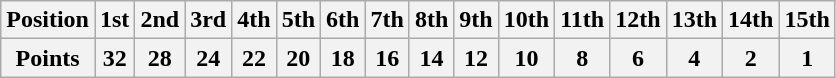<table class="wikitable">
<tr>
<th>Position</th>
<th>1st</th>
<th>2nd</th>
<th>3rd</th>
<th>4th</th>
<th>5th</th>
<th>6th</th>
<th>7th</th>
<th>8th</th>
<th>9th</th>
<th>10th</th>
<th>11th</th>
<th>12th</th>
<th>13th</th>
<th>14th</th>
<th>15th</th>
</tr>
<tr>
<th>Points</th>
<th>32</th>
<th>28</th>
<th>24</th>
<th>22</th>
<th>20</th>
<th>18</th>
<th>16</th>
<th>14</th>
<th>12</th>
<th>10</th>
<th>8</th>
<th>6</th>
<th>4</th>
<th>2</th>
<th>1</th>
</tr>
</table>
